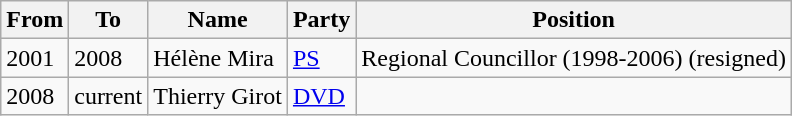<table class="wikitable">
<tr>
<th>From</th>
<th>To</th>
<th>Name</th>
<th>Party</th>
<th>Position</th>
</tr>
<tr>
<td>2001</td>
<td>2008</td>
<td>Hélène Mira</td>
<td><a href='#'>PS</a></td>
<td>Regional Councillor (1998-2006) (resigned)</td>
</tr>
<tr>
<td>2008</td>
<td>current</td>
<td>Thierry Girot</td>
<td><a href='#'>DVD</a></td>
<td></td>
</tr>
</table>
